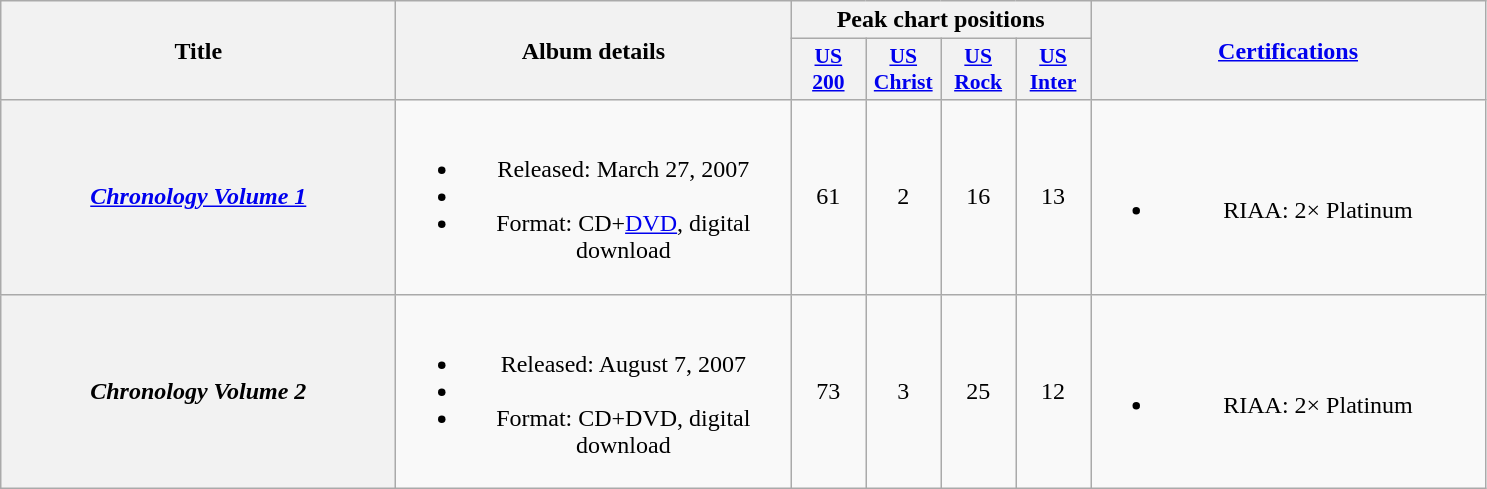<table class="wikitable plainrowheaders" style="text-align:center;">
<tr>
<th scope="col" rowspan="2" style="width:16em;">Title</th>
<th scope="col" rowspan="2" style="width:16em;">Album details</th>
<th scope="col" colspan="4">Peak chart positions</th>
<th scope="col" rowspan="2" style="width:16em;"><a href='#'>Certifications</a></th>
</tr>
<tr>
<th style="width:3em; font-size:90%"><a href='#'>US<br>200</a><br></th>
<th style="width:3em; font-size:90%"><a href='#'>US<br>Christ</a><br></th>
<th style="width:3em; font-size:90%"><a href='#'>US<br>Rock</a><br></th>
<th style="width:3em; font-size:90%"><a href='#'>US<br>Inter</a></th>
</tr>
<tr>
<th scope="row"><em><a href='#'>Chronology Volume 1</a></em></th>
<td><br><ul><li>Released: March 27, 2007</li><li></li><li>Format: CD+<a href='#'>DVD</a>, digital download</li></ul></td>
<td>61</td>
<td>2</td>
<td>16</td>
<td>13</td>
<td><br><ul><li>RIAA: 2× Platinum</li></ul></td>
</tr>
<tr>
<th scope="row"><em>Chronology Volume 2</em></th>
<td><br><ul><li>Released: August 7, 2007</li><li></li><li>Format: CD+DVD, digital download</li></ul></td>
<td>73</td>
<td>3</td>
<td>25</td>
<td>12</td>
<td><br><ul><li>RIAA: 2× Platinum</li></ul></td>
</tr>
</table>
